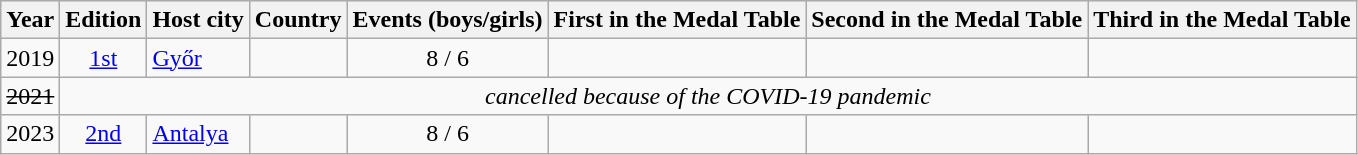<table class="wikitable sortable plainrowheaders" cellpadding="0" cellspacing="0" style="margin-top:0em; text-align:left; font-size:100%;">
<tr bgcolor="efefef">
<th>Year</th>
<th>Edition</th>
<th>Host city</th>
<th>Country</th>
<th>Events (boys/girls)</th>
<th>First in the Medal Table</th>
<th>Second in the Medal Table</th>
<th>Third in the Medal Table</th>
</tr>
<tr>
<td align=center>2019</td>
<td align=center><a href='#'>1st</a></td>
<td><a href='#'>Győr</a></td>
<td></td>
<td align="center">8 / 6</td>
<td></td>
<td></td>
<td></td>
</tr>
<tr>
<td align=center><del>2021</del></td>
<td align=center colspan="7"><em>cancelled because of the COVID-19 pandemic</em></td>
</tr>
<tr>
<td align=center>2023</td>
<td align=center><a href='#'>2nd</a></td>
<td><a href='#'>Antalya</a></td>
<td></td>
<td align=center>8 / 6</td>
<td></td>
<td></td>
<td></td>
</tr>
</table>
